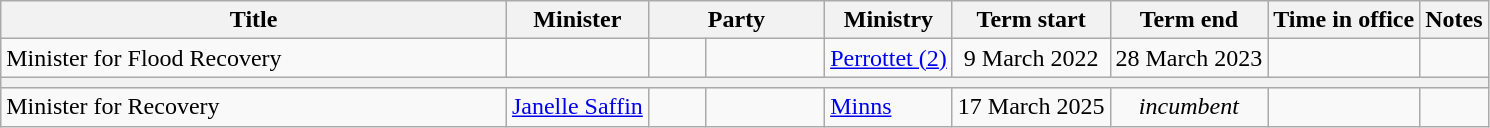<table class="wikitable sortable">
<tr>
<th>Title</th>
<th>Minister</th>
<th colspan=2>Party</th>
<th>Ministry</th>
<th>Term start</th>
<th>Term end</th>
<th>Time in office</th>
<th class="unsortable">Notes</th>
</tr>
<tr>
<td width=34%>Minister for Flood Recovery</td>
<td></td>
<td> </td>
<td width=8%></td>
<td><a href='#'>Perrottet (2)</a></td>
<td align=center>9 March 2022</td>
<td align=center>28 March 2023</td>
<td align=right></td>
<td></td>
</tr>
<tr>
<th colspan=9></th>
</tr>
<tr>
<td>Minister for Recovery</td>
<td><a href='#'>Janelle Saffin</a></td>
<td> </td>
<td></td>
<td><a href='#'>Minns</a></td>
<td align=center>17 March 2025</td>
<td align=center><em>incumbent</em></td>
<td align=right></td>
<td></td>
</tr>
</table>
